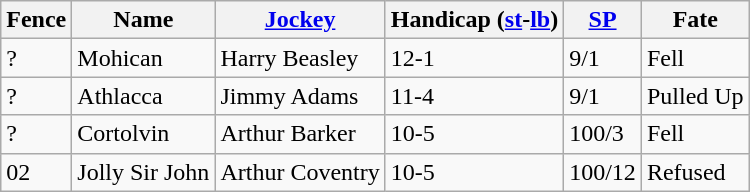<table class="wikitable sortable">
<tr>
<th>Fence</th>
<th>Name</th>
<th><a href='#'>Jockey</a></th>
<th>Handicap (<a href='#'>st</a>-<a href='#'>lb</a>)</th>
<th><a href='#'>SP</a></th>
<th>Fate</th>
</tr>
<tr>
<td>?</td>
<td>Mohican</td>
<td>Harry Beasley</td>
<td>12-1</td>
<td>9/1</td>
<td>Fell</td>
</tr>
<tr>
<td>?</td>
<td>Athlacca</td>
<td>Jimmy Adams</td>
<td>11-4</td>
<td>9/1</td>
<td>Pulled Up</td>
</tr>
<tr>
<td>?</td>
<td>Cortolvin</td>
<td>Arthur Barker</td>
<td>10-5</td>
<td>100/3</td>
<td>Fell</td>
</tr>
<tr>
<td>02</td>
<td>Jolly Sir John</td>
<td>Arthur Coventry</td>
<td>10-5</td>
<td>100/12</td>
<td>Refused</td>
</tr>
</table>
